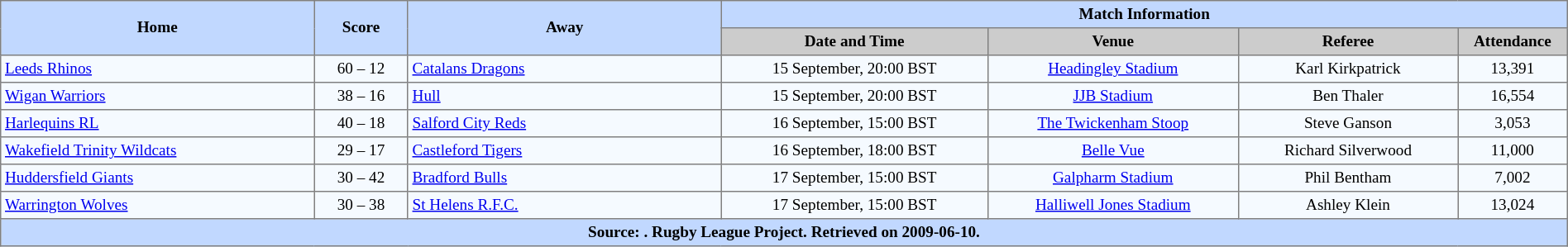<table border="1" cellpadding="3" cellspacing="0" style="border-collapse:collapse; font-size:80%; text-align:center; width:100%;">
<tr style="background:#c1d8ff;">
<th rowspan="2" style="width:20%;">Home</th>
<th rowspan="2" style="width:6%;">Score</th>
<th rowspan="2" style="width:20%;">Away</th>
<th colspan=6>Match Information</th>
</tr>
<tr style="background:#ccc;">
<th width=17%>Date and Time</th>
<th width=16%>Venue</th>
<th width=14%>Referee</th>
<th width=7%>Attendance</th>
</tr>
<tr style="background:#f5faff;">
<td align=left> <a href='#'>Leeds Rhinos</a></td>
<td>60 – 12</td>
<td align=left> <a href='#'>Catalans Dragons</a></td>
<td>15 September, 20:00 BST</td>
<td><a href='#'>Headingley Stadium</a></td>
<td>Karl Kirkpatrick</td>
<td>13,391</td>
</tr>
<tr style="background:#f5faff;">
<td align=left> <a href='#'>Wigan Warriors</a></td>
<td>38 – 16</td>
<td align=left> <a href='#'>Hull</a></td>
<td>15 September, 20:00 BST</td>
<td><a href='#'>JJB Stadium</a></td>
<td>Ben Thaler</td>
<td>16,554</td>
</tr>
<tr style="background:#f5faff;">
<td align=left> <a href='#'>Harlequins RL</a></td>
<td>40 – 18</td>
<td align=left> <a href='#'>Salford City Reds</a></td>
<td>16 September, 15:00 BST</td>
<td><a href='#'>The Twickenham Stoop</a></td>
<td>Steve Ganson</td>
<td>3,053</td>
</tr>
<tr style="background:#f5faff;">
<td align=left> <a href='#'>Wakefield Trinity Wildcats</a></td>
<td>29 – 17</td>
<td align=left> <a href='#'>Castleford Tigers</a></td>
<td>16 September, 18:00 BST</td>
<td><a href='#'>Belle Vue</a></td>
<td>Richard Silverwood</td>
<td>11,000</td>
</tr>
<tr style="background:#f5faff;">
<td align=left> <a href='#'>Huddersfield Giants</a></td>
<td>30 – 42</td>
<td align=left> <a href='#'>Bradford Bulls</a></td>
<td>17 September, 15:00 BST</td>
<td><a href='#'>Galpharm Stadium</a></td>
<td>Phil Bentham</td>
<td>7,002</td>
</tr>
<tr style="background:#f5faff;">
<td align=left> <a href='#'>Warrington Wolves</a></td>
<td>30 – 38</td>
<td align=left> <a href='#'>St Helens R.F.C.</a></td>
<td>17 September, 15:00 BST</td>
<td><a href='#'>Halliwell Jones Stadium</a></td>
<td>Ashley Klein</td>
<td>13,024</td>
</tr>
<tr style="background:#c1d8ff;">
<th colspan=10>Source: . Rugby League Project. Retrieved on 2009-06-10.</th>
</tr>
</table>
